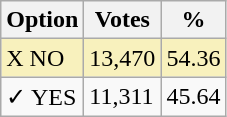<table class="wikitable">
<tr>
<th>Option</th>
<th>Votes</th>
<th>%</th>
</tr>
<tr>
<td style=background:#f8f1bd>X NO</td>
<td style=background:#f8f1bd>13,470</td>
<td style=background:#f8f1bd>54.36</td>
</tr>
<tr>
<td>✓ YES</td>
<td>11,311</td>
<td>45.64</td>
</tr>
</table>
